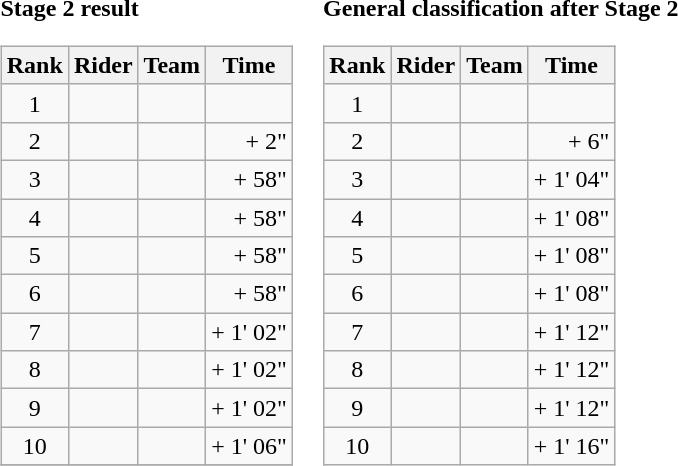<table>
<tr>
<td><strong>Stage 2 result</strong><br><table class="wikitable">
<tr>
<th>Rank</th>
<th>Rider</th>
<th>Team</th>
<th>Time</th>
</tr>
<tr>
<td style="text-align:center">1</td>
<td></td>
<td></td>
<td align="right"></td>
</tr>
<tr>
<td style="text-align:center">2</td>
<td></td>
<td></td>
<td align="right">+ 2"</td>
</tr>
<tr>
<td style="text-align:center">3</td>
<td></td>
<td></td>
<td align="right">+ 58"</td>
</tr>
<tr>
<td style="text-align:center">4</td>
<td></td>
<td></td>
<td align="right">+ 58"</td>
</tr>
<tr>
<td style="text-align:center">5</td>
<td></td>
<td></td>
<td align="right">+ 58"</td>
</tr>
<tr>
<td style="text-align:center">6</td>
<td></td>
<td></td>
<td align="right">+ 58"</td>
</tr>
<tr>
<td style="text-align:center">7</td>
<td></td>
<td></td>
<td align="right">+ 1' 02"</td>
</tr>
<tr>
<td style="text-align:center">8</td>
<td></td>
<td></td>
<td align="right">+ 1' 02"</td>
</tr>
<tr>
<td style="text-align:center">9</td>
<td></td>
<td></td>
<td align="right">+ 1' 02"</td>
</tr>
<tr>
<td style="text-align:center">10</td>
<td></td>
<td></td>
<td align="right">+ 1' 06"</td>
</tr>
<tr>
</tr>
</table>
</td>
<td><strong>General classification after Stage 2</strong><br><table class="wikitable">
<tr>
<th>Rank</th>
<th>Rider</th>
<th>Team</th>
<th>Time</th>
</tr>
<tr>
<td style="text-align:center">1</td>
<td>  </td>
<td></td>
<td align="right"></td>
</tr>
<tr>
<td style="text-align:center">2</td>
<td></td>
<td></td>
<td align="right">+ 6"</td>
</tr>
<tr>
<td style="text-align:center">3</td>
<td></td>
<td></td>
<td align="right">+ 1' 04"</td>
</tr>
<tr>
<td style="text-align:center">4</td>
<td> </td>
<td></td>
<td align="right">+ 1' 08"</td>
</tr>
<tr>
<td style="text-align:center">5</td>
<td></td>
<td></td>
<td align="right">+ 1' 08"</td>
</tr>
<tr>
<td style="text-align:center">6</td>
<td></td>
<td></td>
<td align="right">+ 1' 08"</td>
</tr>
<tr>
<td style="text-align:center">7</td>
<td></td>
<td></td>
<td align="right">+ 1' 12"</td>
</tr>
<tr>
<td style="text-align:center">8</td>
<td></td>
<td></td>
<td align="right">+ 1' 12"</td>
</tr>
<tr>
<td style="text-align:center">9</td>
<td></td>
<td></td>
<td align="right">+ 1' 12"</td>
</tr>
<tr>
<td style="text-align:center">10</td>
<td></td>
<td></td>
<td align="right">+ 1' 16"</td>
</tr>
</table>
</td>
</tr>
</table>
